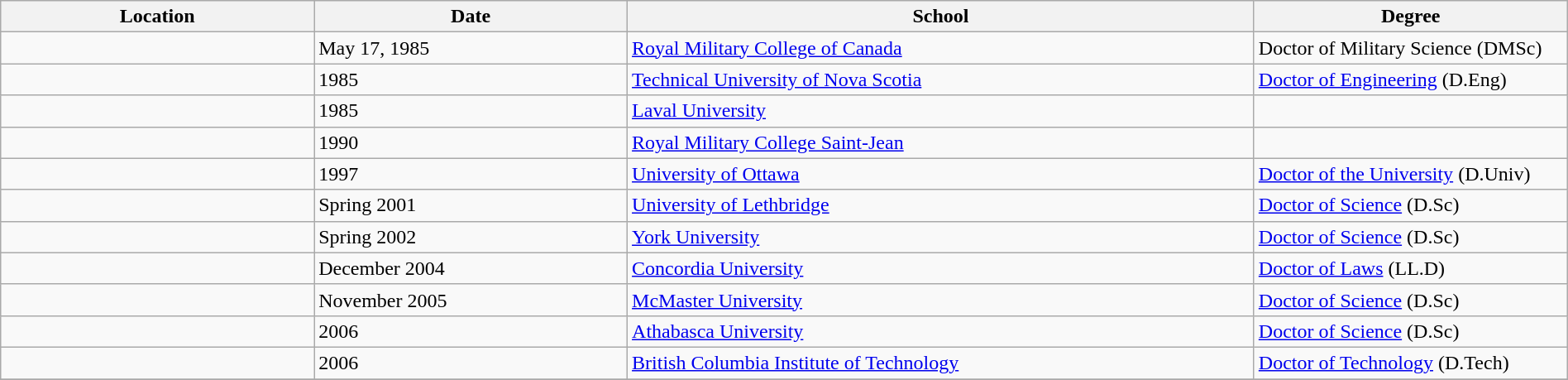<table class="wikitable" style="width:100%;">
<tr>
<th style="width:20%;">Location</th>
<th style="width:20%;">Date</th>
<th style="width:40%;">School</th>
<th style="width:20%;">Degree</th>
</tr>
<tr>
<td></td>
<td>May 17, 1985</td>
<td><a href='#'>Royal Military College of Canada</a></td>
<td>Doctor of Military Science (DMSc)</td>
</tr>
<tr>
<td></td>
<td>1985</td>
<td><a href='#'>Technical University of Nova Scotia</a></td>
<td><a href='#'>Doctor of Engineering</a>  (D.Eng)</td>
</tr>
<tr>
<td></td>
<td>1985</td>
<td><a href='#'>Laval University</a></td>
<td></td>
</tr>
<tr>
<td></td>
<td>1990</td>
<td><a href='#'>Royal Military College Saint-Jean</a></td>
<td></td>
</tr>
<tr>
<td></td>
<td>1997</td>
<td><a href='#'>University of Ottawa</a></td>
<td><a href='#'>Doctor of the University</a> (D.Univ)</td>
</tr>
<tr>
<td></td>
<td>Spring 2001</td>
<td><a href='#'>University of Lethbridge</a></td>
<td><a href='#'>Doctor of Science</a> (D.Sc)</td>
</tr>
<tr>
<td></td>
<td>Spring 2002</td>
<td><a href='#'>York University</a></td>
<td><a href='#'>Doctor of Science</a> (D.Sc)</td>
</tr>
<tr>
<td></td>
<td>December 2004</td>
<td><a href='#'>Concordia University</a></td>
<td><a href='#'>Doctor of Laws</a>  (LL.D)</td>
</tr>
<tr>
<td></td>
<td>November 2005</td>
<td><a href='#'>McMaster University</a></td>
<td><a href='#'>Doctor of Science</a> (D.Sc)</td>
</tr>
<tr>
<td></td>
<td>2006</td>
<td><a href='#'>Athabasca University</a></td>
<td><a href='#'>Doctor of Science</a> (D.Sc)</td>
</tr>
<tr>
<td></td>
<td>2006</td>
<td><a href='#'>British Columbia Institute of Technology</a></td>
<td><a href='#'>Doctor of Technology</a> (D.Tech)</td>
</tr>
<tr>
</tr>
</table>
